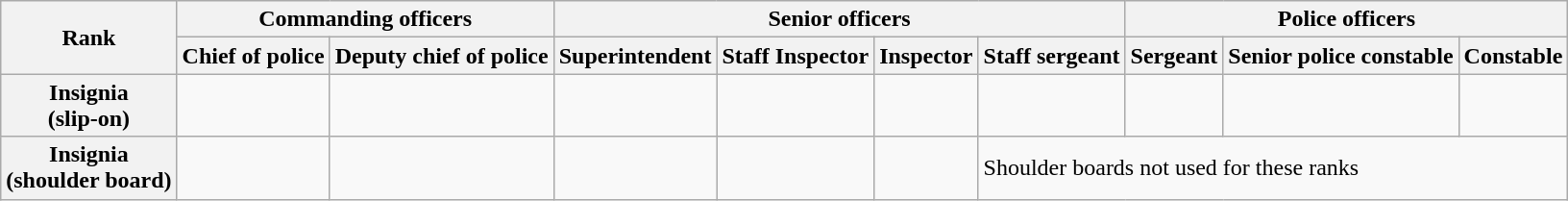<table class="wikitable">
<tr>
<th rowspan="2">Rank</th>
<th colspan="2">Commanding officers</th>
<th colspan="4">Senior officers</th>
<th colspan="3">Police officers</th>
</tr>
<tr>
<th>Chief of police</th>
<th>Deputy chief of police</th>
<th>Superintendent</th>
<th>Staff Inspector</th>
<th>Inspector</th>
<th>Staff sergeant</th>
<th>Sergeant</th>
<th>Senior police constable</th>
<th>Constable</th>
</tr>
<tr>
<th>Insignia<br>(slip-on)</th>
<td></td>
<td></td>
<td></td>
<td></td>
<td></td>
<td></td>
<td></td>
<td></td>
<td></td>
</tr>
<tr>
<th>Insignia<br>(shoulder board)</th>
<td></td>
<td></td>
<td></td>
<td></td>
<td></td>
<td colspan="4">Shoulder boards not used for these ranks</td>
</tr>
</table>
